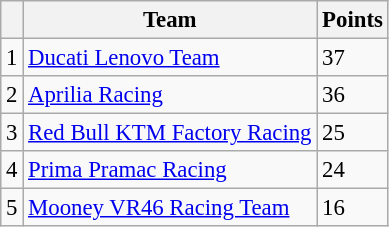<table class="wikitable" style="font-size: 95%;">
<tr>
<th></th>
<th>Team</th>
<th>Points</th>
</tr>
<tr>
<td align=center>1</td>
<td> <a href='#'>Ducati Lenovo Team</a></td>
<td align=left>37</td>
</tr>
<tr>
<td align=center>2</td>
<td> <a href='#'>Aprilia Racing</a></td>
<td align=left>36</td>
</tr>
<tr>
<td align=center>3</td>
<td> <a href='#'>Red Bull KTM Factory Racing</a></td>
<td align=left>25</td>
</tr>
<tr>
<td align=center>4</td>
<td> <a href='#'>Prima Pramac Racing</a></td>
<td align=left>24</td>
</tr>
<tr>
<td align=center>5</td>
<td> <a href='#'>Mooney VR46 Racing Team</a></td>
<td align=left>16</td>
</tr>
</table>
